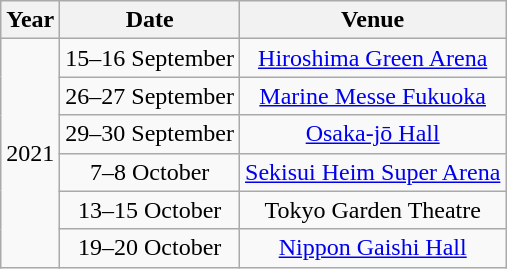<table class="wikitable plainrowheaders" style="text-align:center">
<tr>
<th scope="col">Year</th>
<th scope="col">Date</th>
<th scope="col">Venue</th>
</tr>
<tr>
<td rowspan="6">2021</td>
<td>15–16 September</td>
<td><a href='#'>Hiroshima Green Arena</a></td>
</tr>
<tr>
<td>26–27 September</td>
<td><a href='#'>Marine Messe Fukuoka</a></td>
</tr>
<tr>
<td>29–30 September</td>
<td><a href='#'>Osaka-jō Hall</a></td>
</tr>
<tr>
<td>7–8 October</td>
<td><a href='#'>Sekisui Heim Super Arena</a></td>
</tr>
<tr>
<td>13–15 October</td>
<td>Tokyo Garden Theatre</td>
</tr>
<tr>
<td>19–20 October</td>
<td><a href='#'>Nippon Gaishi Hall</a></td>
</tr>
</table>
